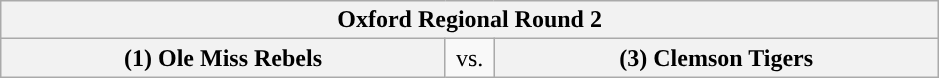<table class="wikitable">
<tr>
<th style="width: 604px;" colspan=3>Oxford Regional Round 2</th>
</tr>
<tr>
<th style="width: 289px; ">(1) Ole Miss Rebels</th>
<td style="width: 25px; text-align:center">vs.</td>
<th style="width: 289px; ">(3) Clemson Tigers</th>
</tr>
</table>
